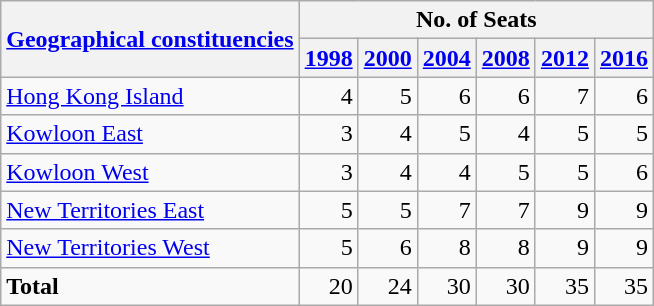<table class="wikitable">
<tr>
<th rowspan=2><a href='#'>Geographical constituencies</a></th>
<th colspan=7>No. of Seats</th>
</tr>
<tr align=right>
<th><a href='#'>1998</a></th>
<th><a href='#'>2000</a></th>
<th><a href='#'>2004</a></th>
<th><a href='#'>2008</a></th>
<th><a href='#'>2012</a></th>
<th><a href='#'>2016</a></th>
</tr>
<tr align=right>
<td align=left><a href='#'>Hong Kong Island</a></td>
<td>4</td>
<td>5</td>
<td>6</td>
<td>6</td>
<td>7</td>
<td>6</td>
</tr>
<tr align=right>
<td align=left><a href='#'>Kowloon East</a></td>
<td>3</td>
<td>4</td>
<td>5</td>
<td>4</td>
<td>5</td>
<td>5</td>
</tr>
<tr align=right>
<td align=left><a href='#'>Kowloon West</a></td>
<td>3</td>
<td>4</td>
<td>4</td>
<td>5</td>
<td>5</td>
<td>6</td>
</tr>
<tr align=right>
<td align=left><a href='#'>New Territories East</a></td>
<td>5</td>
<td>5</td>
<td>7</td>
<td>7</td>
<td>9</td>
<td>9</td>
</tr>
<tr align=right>
<td align=left><a href='#'>New Territories West</a></td>
<td>5</td>
<td>6</td>
<td>8</td>
<td>8</td>
<td>9</td>
<td>9</td>
</tr>
<tr align=right>
<td align=left><strong>Total</strong></td>
<td>20</td>
<td>24</td>
<td>30</td>
<td>30</td>
<td>35</td>
<td>35</td>
</tr>
</table>
